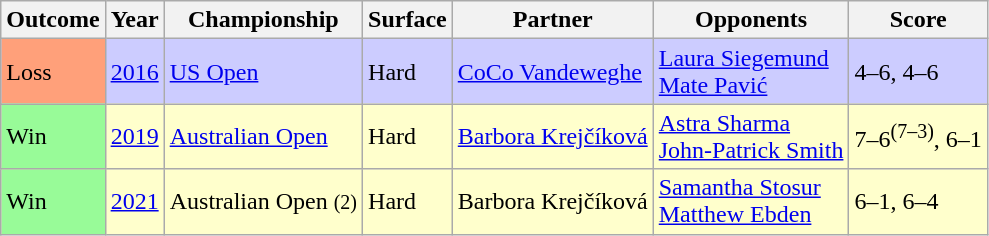<table class="sortable wikitable">
<tr>
<th>Outcome</th>
<th>Year</th>
<th>Championship</th>
<th>Surface</th>
<th>Partner</th>
<th>Opponents</th>
<th class="unsortable">Score</th>
</tr>
<tr style="background:#ccf;">
<td style="background:#ffa07a;">Loss</td>
<td><a href='#'>2016</a></td>
<td><a href='#'>US Open</a></td>
<td>Hard</td>
<td> <a href='#'>CoCo Vandeweghe</a></td>
<td> <a href='#'>Laura Siegemund</a> <br> <a href='#'>Mate Pavić</a></td>
<td>4–6, 4–6</td>
</tr>
<tr style="background:#ffc;">
<td style="background:#98fb98;">Win</td>
<td><a href='#'>2019</a></td>
<td><a href='#'>Australian Open</a></td>
<td>Hard</td>
<td> <a href='#'>Barbora Krejčíková</a></td>
<td> <a href='#'>Astra Sharma</a> <br> <a href='#'>John-Patrick Smith</a></td>
<td>7–6<sup>(7–3)</sup>, 6–1</td>
</tr>
<tr style="background:#ffc;">
<td style="background:#98fb98;">Win</td>
<td><a href='#'>2021</a></td>
<td>Australian Open <small>(2)</small></td>
<td>Hard</td>
<td> Barbora Krejčíková</td>
<td> <a href='#'>Samantha Stosur</a> <br> <a href='#'>Matthew Ebden</a></td>
<td>6–1, 6–4</td>
</tr>
</table>
